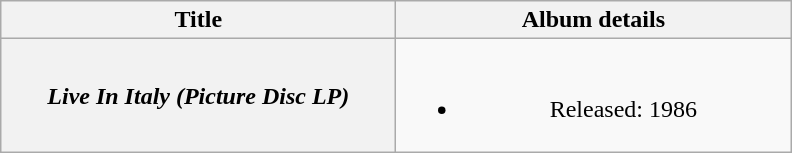<table class="wikitable plainrowheaders" style="text-align:center;">
<tr>
<th scope="col" rowspan="1" style="width:16em;">Title</th>
<th scope="col" rowspan="1" style="width:16em;">Album details</th>
</tr>
<tr>
<th scope="row"><em>Live In Italy (Picture Disc LP)</em></th>
<td><br><ul><li>Released: 1986</li></ul></td>
</tr>
</table>
